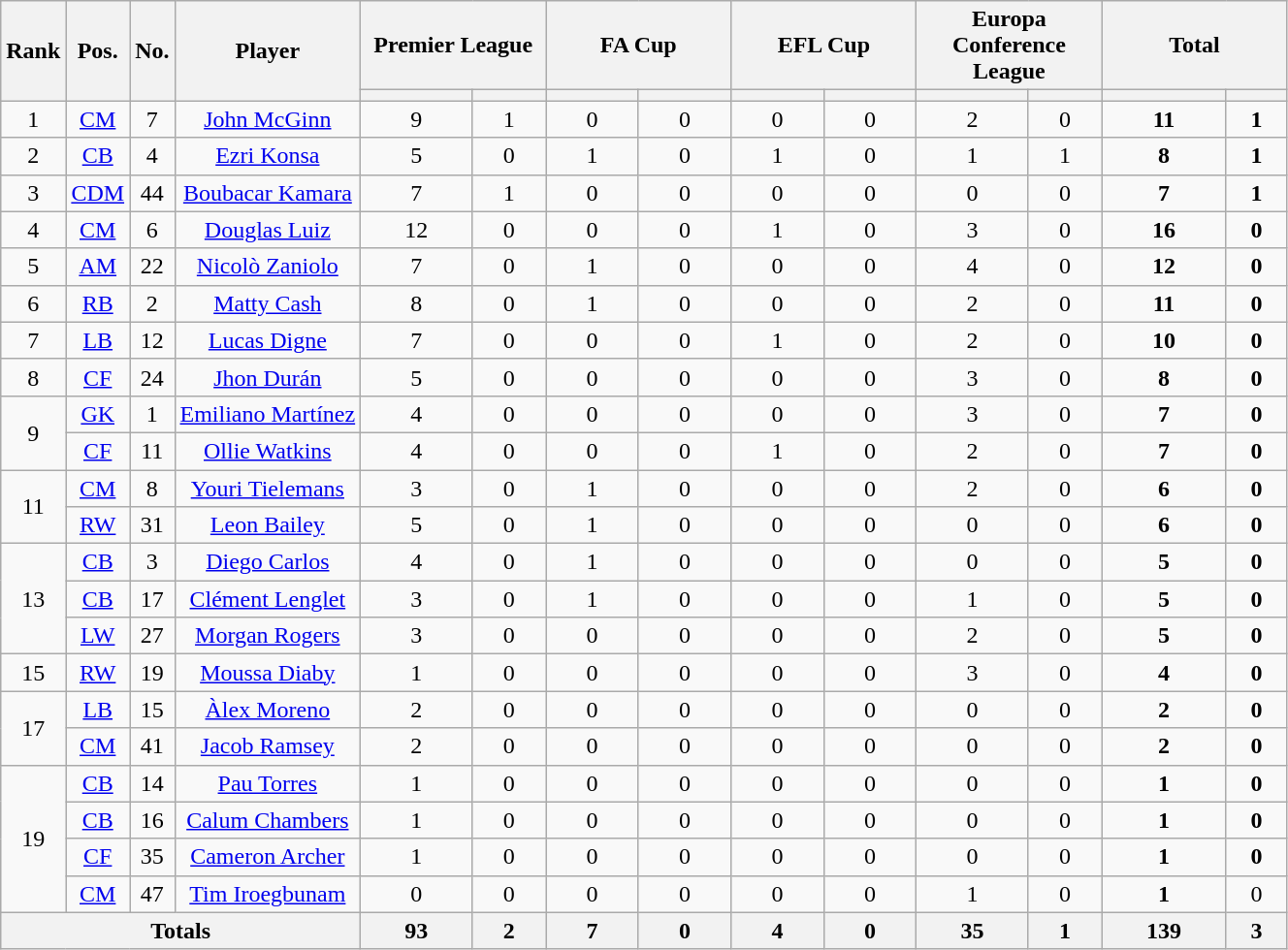<table class="wikitable sortable" style="text-align: center;">
<tr>
<th rowspan="2">Rank</th>
<th rowspan="2">Pos.</th>
<th rowspan="2">No.</th>
<th rowspan="2">Player</th>
<th colspan="2" width=120>Premier League</th>
<th colspan="2" width=120>FA Cup</th>
<th colspan="2" width=120>EFL Cup</th>
<th colspan="2" width=120>Europa Conference League</th>
<th colspan="2" width="120">Total</th>
</tr>
<tr>
<th></th>
<th></th>
<th></th>
<th></th>
<th></th>
<th></th>
<th></th>
<th></th>
<th></th>
<th></th>
</tr>
<tr>
<td>1</td>
<td><a href='#'>CM</a></td>
<td>7</td>
<td> <a href='#'>John McGinn</a></td>
<td>9</td>
<td>1</td>
<td>0</td>
<td>0</td>
<td>0</td>
<td>0</td>
<td>2</td>
<td>0</td>
<td><strong>11</strong></td>
<td><strong>1</strong></td>
</tr>
<tr>
<td>2</td>
<td><a href='#'>CB</a></td>
<td>4</td>
<td> <a href='#'>Ezri Konsa</a></td>
<td>5</td>
<td>0</td>
<td>1</td>
<td>0</td>
<td>1</td>
<td>0</td>
<td>1</td>
<td>1</td>
<td><strong>8</strong></td>
<td><strong>1</strong></td>
</tr>
<tr>
<td>3</td>
<td><a href='#'>CDM</a></td>
<td>44</td>
<td> <a href='#'>Boubacar Kamara</a></td>
<td>7</td>
<td>1</td>
<td>0</td>
<td>0</td>
<td>0</td>
<td>0</td>
<td>0</td>
<td>0</td>
<td><strong>7</strong></td>
<td><strong>1</strong></td>
</tr>
<tr>
<td>4</td>
<td><a href='#'>CM</a></td>
<td>6</td>
<td> <a href='#'>Douglas Luiz</a></td>
<td>12</td>
<td>0</td>
<td>0</td>
<td>0</td>
<td>1</td>
<td>0</td>
<td>3</td>
<td>0</td>
<td><strong>16</strong></td>
<td><strong>0</strong></td>
</tr>
<tr>
<td>5</td>
<td><a href='#'>AM</a></td>
<td>22</td>
<td> <a href='#'>Nicolò Zaniolo</a></td>
<td>7</td>
<td>0</td>
<td>1</td>
<td>0</td>
<td>0</td>
<td>0</td>
<td>4</td>
<td>0</td>
<td><strong>12</strong></td>
<td><strong>0</strong></td>
</tr>
<tr>
<td>6</td>
<td><a href='#'>RB</a></td>
<td>2</td>
<td> <a href='#'>Matty Cash</a></td>
<td>8</td>
<td>0</td>
<td>1</td>
<td>0</td>
<td>0</td>
<td>0</td>
<td>2</td>
<td>0</td>
<td><strong>11</strong></td>
<td><strong>0</strong></td>
</tr>
<tr>
<td>7</td>
<td><a href='#'>LB</a></td>
<td>12</td>
<td> <a href='#'>Lucas Digne</a></td>
<td>7</td>
<td>0</td>
<td>0</td>
<td>0</td>
<td>1</td>
<td>0</td>
<td>2</td>
<td>0</td>
<td><strong>10</strong></td>
<td><strong>0</strong></td>
</tr>
<tr>
<td>8</td>
<td><a href='#'>CF</a></td>
<td>24</td>
<td> <a href='#'>Jhon Durán</a></td>
<td>5</td>
<td>0</td>
<td>0</td>
<td>0</td>
<td>0</td>
<td>0</td>
<td>3</td>
<td>0</td>
<td><strong>8</strong></td>
<td><strong>0</strong></td>
</tr>
<tr>
<td rowspan="2">9</td>
<td><a href='#'>GK</a></td>
<td>1</td>
<td> <a href='#'>Emiliano Martínez</a></td>
<td>4</td>
<td>0</td>
<td>0</td>
<td>0</td>
<td>0</td>
<td>0</td>
<td>3</td>
<td>0</td>
<td><strong>7</strong></td>
<td><strong>0</strong></td>
</tr>
<tr>
<td><a href='#'>CF</a></td>
<td>11</td>
<td> <a href='#'>Ollie Watkins</a></td>
<td>4</td>
<td>0</td>
<td>0</td>
<td>0</td>
<td>1</td>
<td>0</td>
<td>2</td>
<td>0</td>
<td><strong>7</strong></td>
<td><strong>0</strong></td>
</tr>
<tr>
<td rowspan="2">11</td>
<td><a href='#'>CM</a></td>
<td>8</td>
<td> <a href='#'>Youri Tielemans</a></td>
<td>3</td>
<td>0</td>
<td>1</td>
<td>0</td>
<td>0</td>
<td>0</td>
<td>2</td>
<td>0</td>
<td><strong>6</strong></td>
<td><strong>0</strong></td>
</tr>
<tr>
<td><a href='#'>RW</a></td>
<td>31</td>
<td> <a href='#'>Leon Bailey</a></td>
<td>5</td>
<td>0</td>
<td>1</td>
<td>0</td>
<td>0</td>
<td>0</td>
<td>0</td>
<td>0</td>
<td><strong>6</strong></td>
<td><strong>0</strong></td>
</tr>
<tr>
<td rowspan="3">13</td>
<td><a href='#'>CB</a></td>
<td>3</td>
<td> <a href='#'>Diego Carlos</a></td>
<td>4</td>
<td>0</td>
<td>1</td>
<td>0</td>
<td>0</td>
<td>0</td>
<td>0</td>
<td>0</td>
<td><strong>5</strong></td>
<td><strong>0</strong></td>
</tr>
<tr>
<td><a href='#'>CB</a></td>
<td>17</td>
<td> <a href='#'>Clément Lenglet</a></td>
<td>3</td>
<td>0</td>
<td>1</td>
<td>0</td>
<td>0</td>
<td>0</td>
<td>1</td>
<td>0</td>
<td><strong>5</strong></td>
<td><strong>0</strong></td>
</tr>
<tr>
<td><a href='#'>LW</a></td>
<td>27</td>
<td> <a href='#'>Morgan Rogers</a></td>
<td>3</td>
<td>0</td>
<td>0</td>
<td>0</td>
<td>0</td>
<td>0</td>
<td>2</td>
<td>0</td>
<td><strong>5</strong></td>
<td><strong>0</strong></td>
</tr>
<tr>
<td>15</td>
<td><a href='#'>RW</a></td>
<td>19</td>
<td> <a href='#'>Moussa Diaby</a></td>
<td>1</td>
<td>0</td>
<td>0</td>
<td>0</td>
<td>0</td>
<td>0</td>
<td>3</td>
<td>0</td>
<td><strong>4</strong></td>
<td><strong>0</strong></td>
</tr>
<tr>
<td rowspan="2">17</td>
<td><a href='#'>LB</a></td>
<td>15</td>
<td> <a href='#'>Àlex Moreno</a></td>
<td>2</td>
<td>0</td>
<td>0</td>
<td>0</td>
<td>0</td>
<td>0</td>
<td>0</td>
<td>0</td>
<td><strong>2</strong></td>
<td><strong>0</strong></td>
</tr>
<tr>
<td><a href='#'>CM</a></td>
<td>41</td>
<td> <a href='#'>Jacob Ramsey</a></td>
<td>2</td>
<td>0</td>
<td>0</td>
<td>0</td>
<td>0</td>
<td>0</td>
<td>0</td>
<td>0</td>
<td><strong>2</strong></td>
<td><strong>0</strong></td>
</tr>
<tr>
<td rowspan="4">19</td>
<td><a href='#'>CB</a></td>
<td>14</td>
<td> <a href='#'>Pau Torres</a></td>
<td>1</td>
<td>0</td>
<td>0</td>
<td>0</td>
<td>0</td>
<td>0</td>
<td>0</td>
<td>0</td>
<td><strong>1</strong></td>
<td><strong>0</strong></td>
</tr>
<tr>
<td><a href='#'>CB</a></td>
<td>16</td>
<td> <a href='#'>Calum Chambers</a></td>
<td>1</td>
<td>0</td>
<td>0</td>
<td>0</td>
<td>0</td>
<td>0</td>
<td>0</td>
<td>0</td>
<td><strong>1</strong></td>
<td><strong>0</strong></td>
</tr>
<tr>
<td><a href='#'>CF</a></td>
<td>35</td>
<td> <a href='#'>Cameron Archer</a></td>
<td>1</td>
<td>0</td>
<td>0</td>
<td>0</td>
<td>0</td>
<td>0</td>
<td>0</td>
<td>0</td>
<td><strong>1</strong></td>
<td><strong>0</strong></td>
</tr>
<tr>
<td><a href='#'>CM</a></td>
<td>47</td>
<td> <a href='#'>Tim Iroegbunam</a></td>
<td>0</td>
<td>0</td>
<td>0</td>
<td>0</td>
<td>0</td>
<td>0</td>
<td>1</td>
<td>0</td>
<td><strong>1</strong></td>
<td>0</td>
</tr>
<tr>
<th colspan="4"><strong>Totals</strong></th>
<th>93</th>
<th>2</th>
<th>7</th>
<th>0</th>
<th>4</th>
<th>0</th>
<th>35</th>
<th>1</th>
<th>139</th>
<th>3</th>
</tr>
</table>
